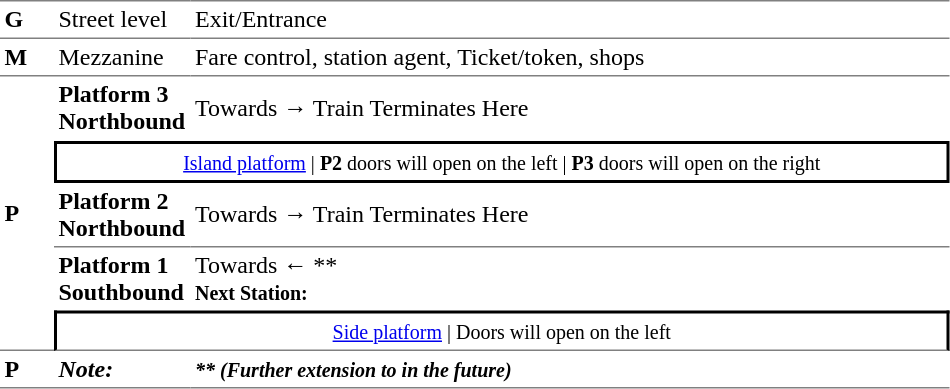<table border="0" cellspacing="0" cellpadding="3">
<tr>
<td width="30" valign="top" style="border-top:solid 1px gray;border-bottom:solid 1px gray;"><strong>G</strong></td>
<td width="85" valign="top" style="border-top:solid 1px gray;border-bottom:solid 1px gray;">Street level</td>
<td width="500" valign="top" style="border-top:solid 1px gray;border-bottom:solid 1px gray;">Exit/Entrance</td>
</tr>
<tr>
<td style="border-bottom:solid 1px gray;"><strong>M</strong></td>
<td style="border-bottom:solid 1px gray;">Mezzanine</td>
<td style="border-bottom:solid 1px gray;">Fare control, station agent, Ticket/token, shops</td>
</tr>
<tr>
<td rowspan="5" style="border-bottom:solid 1px grey;text-align:left;"><strong>P</strong></td>
<td width="85" style="border-bottom:solid 1px white;"><span><strong>Platform 3</strong><br><strong>Northbound</strong></span></td>
<td width="500" style="border-bottom:solid 1px white;">Towards → Train Terminates Here</td>
</tr>
<tr>
<td colspan="2" style="border-top:solid 2px black;border-right:solid 2px black;border-left:solid 2px black;border-bottom:solid 2px black;text-align:center;"><small><a href='#'>Island platform</a> | <strong>P2</strong> doors will open on the left | <strong>P3</strong> doors will open on the right</small> </td>
</tr>
<tr>
<td style="border-bottom:solid 1px gray;" width=85><span><strong>Platform 2</strong><br><strong>Northbound</strong></span></td>
<td style="border-bottom:solid 1px gray;" width=500>Towards → Train Terminates Here</td>
</tr>
<tr>
<td width="85"><span><strong>Platform 1</strong><br><strong>Southbound</strong></span></td>
<td width="500">Towards ←  **<br><small><strong>Next Station:</strong> </small></td>
</tr>
<tr>
<td colspan="2" style="border-top:solid 2px black;border-right:solid 2px black;border-left:solid 2px black;border-bottom:solid 1px gray;text-align:center;"><small><a href='#'>Side platform</a> | Doors will open on the left </small></td>
</tr>
<tr>
<td style="border-bottom:solid 1px gray;" width=30 rowspan=2 valign=top><strong>P</strong></td>
<td style="border-bottom:solid 1px gray;" width=85><strong><em>Note:</em></strong></td>
<td style="border-bottom:solid 1px gray;" width=500><small><strong><em>** (Further extension to  in the future)</em></strong></small></td>
</tr>
<tr>
</tr>
</table>
